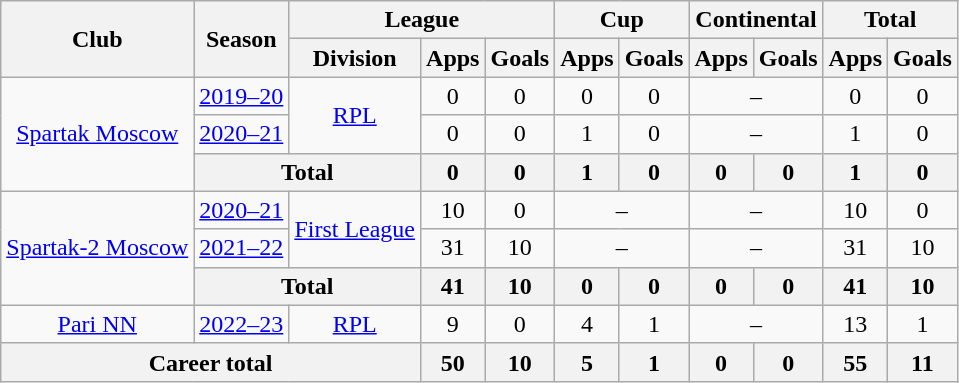<table class="wikitable" style="text-align: center;">
<tr>
<th rowspan=2>Club</th>
<th rowspan=2>Season</th>
<th colspan=3>League</th>
<th colspan=2>Cup</th>
<th colspan=2>Continental</th>
<th colspan=2>Total</th>
</tr>
<tr>
<th>Division</th>
<th>Apps</th>
<th>Goals</th>
<th>Apps</th>
<th>Goals</th>
<th>Apps</th>
<th>Goals</th>
<th>Apps</th>
<th>Goals</th>
</tr>
<tr>
<td rowspan="3"><a href='#'>Spartak Moscow</a></td>
<td><a href='#'>2019–20</a></td>
<td rowspan="2"><a href='#'>RPL</a></td>
<td>0</td>
<td>0</td>
<td>0</td>
<td>0</td>
<td colspan=2>–</td>
<td>0</td>
<td>0</td>
</tr>
<tr>
<td><a href='#'>2020–21</a></td>
<td>0</td>
<td>0</td>
<td>1</td>
<td>0</td>
<td colspan=2>–</td>
<td>1</td>
<td>0</td>
</tr>
<tr>
<th colspan=2>Total</th>
<th>0</th>
<th>0</th>
<th>1</th>
<th>0</th>
<th>0</th>
<th>0</th>
<th>1</th>
<th>0</th>
</tr>
<tr>
<td rowspan="3"><a href='#'>Spartak-2 Moscow</a></td>
<td><a href='#'>2020–21</a></td>
<td rowspan="2"><a href='#'>First League</a></td>
<td>10</td>
<td>0</td>
<td colspan=2>–</td>
<td colspan=2>–</td>
<td>10</td>
<td>0</td>
</tr>
<tr>
<td><a href='#'>2021–22</a></td>
<td>31</td>
<td>10</td>
<td colspan=2>–</td>
<td colspan=2>–</td>
<td>31</td>
<td>10</td>
</tr>
<tr>
<th colspan=2>Total</th>
<th>41</th>
<th>10</th>
<th>0</th>
<th>0</th>
<th>0</th>
<th>0</th>
<th>41</th>
<th>10</th>
</tr>
<tr>
<td><a href='#'>Pari NN</a></td>
<td><a href='#'>2022–23</a></td>
<td><a href='#'>RPL</a></td>
<td>9</td>
<td>0</td>
<td>4</td>
<td>1</td>
<td colspan=2>–</td>
<td>13</td>
<td>1</td>
</tr>
<tr>
<th colspan=3>Career total</th>
<th>50</th>
<th>10</th>
<th>5</th>
<th>1</th>
<th>0</th>
<th>0</th>
<th>55</th>
<th>11</th>
</tr>
</table>
